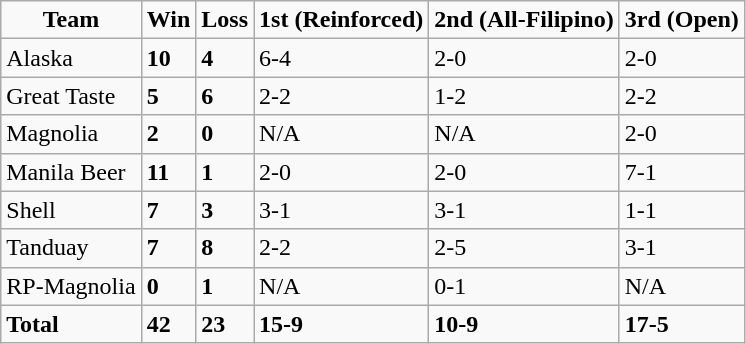<table class=wikitable sortable>
<tr align=center>
<td><strong>Team</strong></td>
<td><strong>Win</strong></td>
<td><strong>Loss</strong></td>
<td><strong>1st (Reinforced)</strong></td>
<td><strong>2nd (All-Filipino)</strong></td>
<td><strong>3rd (Open)</strong></td>
</tr>
<tr>
<td>Alaska</td>
<td><strong>10</strong></td>
<td><strong>4</strong></td>
<td>6-4</td>
<td>2-0</td>
<td>2-0</td>
</tr>
<tr>
<td>Great Taste</td>
<td><strong>5</strong></td>
<td><strong>6</strong></td>
<td>2-2</td>
<td>1-2</td>
<td>2-2</td>
</tr>
<tr>
<td>Magnolia</td>
<td><strong>2</strong></td>
<td><strong>0</strong></td>
<td>N/A</td>
<td>N/A</td>
<td>2-0</td>
</tr>
<tr>
<td>Manila Beer</td>
<td><strong>11</strong></td>
<td><strong>1</strong></td>
<td>2-0</td>
<td>2-0</td>
<td>7-1</td>
</tr>
<tr>
<td>Shell</td>
<td><strong>7</strong></td>
<td><strong>3</strong></td>
<td>3-1</td>
<td>3-1</td>
<td>1-1</td>
</tr>
<tr>
<td>Tanduay</td>
<td><strong>7</strong></td>
<td><strong>8</strong></td>
<td>2-2</td>
<td>2-5</td>
<td>3-1</td>
</tr>
<tr>
<td>RP-Magnolia</td>
<td><strong>0</strong></td>
<td><strong>1</strong></td>
<td>N/A</td>
<td>0-1</td>
<td>N/A</td>
</tr>
<tr>
<td><strong>Total</strong></td>
<td><strong>42</strong></td>
<td><strong>23</strong></td>
<td><strong>15-9</strong></td>
<td><strong>10-9</strong></td>
<td><strong>17-5</strong></td>
</tr>
</table>
